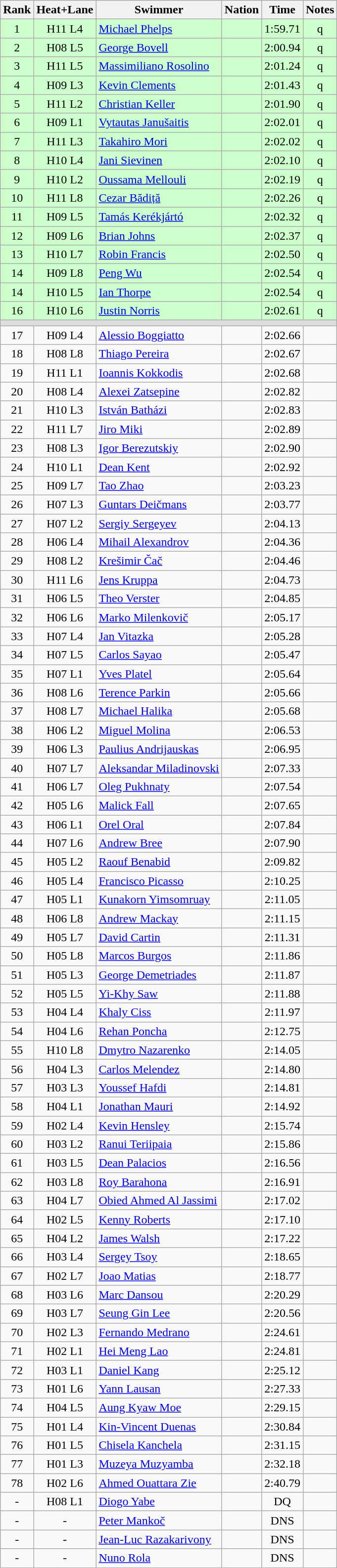<table class="wikitable sortable" style="text-align:center">
<tr>
<th>Rank</th>
<th>Heat+Lane</th>
<th>Swimmer</th>
<th>Nation</th>
<th>Time</th>
<th>Notes</th>
</tr>
<tr bgcolor=ccffcc>
<td>1</td>
<td>H11 L4</td>
<td align=left><a href='#'>Michael Phelps</a></td>
<td align=left></td>
<td>1:59.71</td>
<td>q</td>
</tr>
<tr bgcolor=ccffcc>
<td>2</td>
<td>H08 L5</td>
<td align=left><a href='#'>George Bovell</a></td>
<td align=left></td>
<td>2:00.94</td>
<td>q</td>
</tr>
<tr bgcolor=ccffcc>
<td>3</td>
<td>H11 L5</td>
<td align=left><a href='#'>Massimiliano Rosolino</a></td>
<td align=left></td>
<td>2:01.24</td>
<td>q</td>
</tr>
<tr bgcolor=ccffcc>
<td>4</td>
<td>H09 L3</td>
<td align=left><a href='#'>Kevin Clements</a></td>
<td align=left></td>
<td>2:01.43</td>
<td>q</td>
</tr>
<tr bgcolor=ccffcc>
<td>5</td>
<td>H11 L2</td>
<td align=left><a href='#'>Christian Keller</a></td>
<td align=left></td>
<td>2:01.90</td>
<td>q</td>
</tr>
<tr bgcolor=ccffcc>
<td>6</td>
<td>H09 L1</td>
<td align=left><a href='#'>Vytautas Janušaitis</a></td>
<td align=left></td>
<td>2:02.01</td>
<td>q</td>
</tr>
<tr bgcolor=ccffcc>
<td>7</td>
<td>H11 L3</td>
<td align=left><a href='#'>Takahiro Mori</a></td>
<td align=left></td>
<td>2:02.02</td>
<td>q</td>
</tr>
<tr bgcolor=ccffcc>
<td>8</td>
<td>H10 L4</td>
<td align=left><a href='#'>Jani Sievinen</a></td>
<td align=left></td>
<td>2:02.10</td>
<td>q</td>
</tr>
<tr bgcolor=ccffcc>
<td>9</td>
<td>H10 L2</td>
<td align=left><a href='#'>Oussama Mellouli</a></td>
<td align=left></td>
<td>2:02.19</td>
<td>q</td>
</tr>
<tr bgcolor=ccffcc>
<td>10</td>
<td>H11 L8</td>
<td align=left><a href='#'>Cezar Bădiță</a></td>
<td align=left></td>
<td>2:02.26</td>
<td>q</td>
</tr>
<tr bgcolor=ccffcc>
<td>11</td>
<td>H09 L5</td>
<td align=left><a href='#'>Tamás Kerékjártó</a></td>
<td align=left></td>
<td>2:02.32</td>
<td>q</td>
</tr>
<tr bgcolor=ccffcc>
<td>12</td>
<td>H09 L6</td>
<td align=left><a href='#'>Brian Johns</a></td>
<td align=left></td>
<td>2:02.37</td>
<td>q</td>
</tr>
<tr bgcolor=ccffcc>
<td>13</td>
<td>H10 L7</td>
<td align=left><a href='#'>Robin Francis</a></td>
<td align=left></td>
<td>2:02.50</td>
<td>q</td>
</tr>
<tr bgcolor=ccffcc>
<td>14</td>
<td>H09 L8</td>
<td align=left><a href='#'>Peng Wu</a></td>
<td align=left></td>
<td>2:02.54</td>
<td>q</td>
</tr>
<tr bgcolor=ccffcc>
<td>14</td>
<td>H10 L5</td>
<td align=left><a href='#'>Ian Thorpe</a></td>
<td align=left></td>
<td>2:02.54</td>
<td>q</td>
</tr>
<tr bgcolor=ccffcc>
<td>16</td>
<td>H10 L6</td>
<td align=left><a href='#'>Justin Norris</a></td>
<td align=left></td>
<td>2:02.61</td>
<td>q</td>
</tr>
<tr bgcolor=#DDDDDD>
<td colspan=6></td>
</tr>
<tr>
<td>17</td>
<td>H09 L4</td>
<td align=left><a href='#'>Alessio Boggiatto</a></td>
<td align=left></td>
<td>2:02.66</td>
<td></td>
</tr>
<tr>
<td>18</td>
<td>H08 L8</td>
<td align=left><a href='#'>Thiago Pereira</a></td>
<td align=left></td>
<td>2:02.67</td>
<td></td>
</tr>
<tr>
<td>19</td>
<td>H11 L1</td>
<td align=left><a href='#'>Ioannis Kokkodis</a></td>
<td align=left></td>
<td>2:02.68</td>
<td></td>
</tr>
<tr>
<td>20</td>
<td>H08 L4</td>
<td align=left><a href='#'>Alexei Zatsepine</a></td>
<td align=left></td>
<td>2:02.82</td>
<td></td>
</tr>
<tr>
<td>21</td>
<td>H10 L3</td>
<td align=left><a href='#'>István Batházi</a></td>
<td align=left></td>
<td>2:02.83</td>
<td></td>
</tr>
<tr>
<td>22</td>
<td>H11 L7</td>
<td align=left><a href='#'>Jiro Miki</a></td>
<td align=left></td>
<td>2:02.89</td>
<td></td>
</tr>
<tr>
<td>23</td>
<td>H08 L3</td>
<td align=left><a href='#'>Igor Berezutskiy</a></td>
<td align=left></td>
<td>2:02.90</td>
<td></td>
</tr>
<tr>
<td>24</td>
<td>H10 L1</td>
<td align=left><a href='#'>Dean Kent</a></td>
<td align=left></td>
<td>2:02.92</td>
<td></td>
</tr>
<tr>
<td>25</td>
<td>H09 L7</td>
<td align=left><a href='#'>Tao Zhao</a></td>
<td align=left></td>
<td>2:03.23</td>
<td></td>
</tr>
<tr>
<td>26</td>
<td>H07 L3</td>
<td align=left><a href='#'>Guntars Deičmans</a></td>
<td align=left></td>
<td>2:03.77</td>
<td></td>
</tr>
<tr>
<td>27</td>
<td>H07 L2</td>
<td align=left><a href='#'>Sergiy Sergeyev</a></td>
<td align=left></td>
<td>2:04.13</td>
<td></td>
</tr>
<tr>
<td>28</td>
<td>H06 L4</td>
<td align=left><a href='#'>Mihail Alexandrov</a></td>
<td align=left></td>
<td>2:04.36</td>
<td></td>
</tr>
<tr>
<td>29</td>
<td>H08 L2</td>
<td align=left><a href='#'>Krešimir Čač</a></td>
<td align=left></td>
<td>2:04.46</td>
<td></td>
</tr>
<tr>
<td>30</td>
<td>H11 L6</td>
<td align=left><a href='#'>Jens Kruppa</a></td>
<td align=left></td>
<td>2:04.73</td>
<td></td>
</tr>
<tr>
<td>31</td>
<td>H06 L5</td>
<td align=left><a href='#'>Theo Verster</a></td>
<td align=left></td>
<td>2:04.85</td>
<td></td>
</tr>
<tr>
<td>32</td>
<td>H06 L6</td>
<td align=left><a href='#'>Marko Milenkovič</a></td>
<td align=left></td>
<td>2:05.17</td>
<td></td>
</tr>
<tr>
<td>33</td>
<td>H07 L4</td>
<td align=left><a href='#'>Jan Vitazka</a></td>
<td align=left></td>
<td>2:05.28</td>
<td></td>
</tr>
<tr>
<td>34</td>
<td>H07 L5</td>
<td align=left><a href='#'>Carlos Sayao</a></td>
<td align=left></td>
<td>2:05.47</td>
<td></td>
</tr>
<tr>
<td>35</td>
<td>H07 L1</td>
<td align=left><a href='#'>Yves Platel</a></td>
<td align=left></td>
<td>2:05.64</td>
<td></td>
</tr>
<tr>
<td>36</td>
<td>H08 L6</td>
<td align=left><a href='#'>Terence Parkin</a></td>
<td align=left></td>
<td>2:05.66</td>
<td></td>
</tr>
<tr>
<td>37</td>
<td>H08 L7</td>
<td align=left><a href='#'>Michael Halika</a></td>
<td align=left></td>
<td>2:05.68</td>
<td></td>
</tr>
<tr>
<td>38</td>
<td>H06 L2</td>
<td align=left><a href='#'>Miguel Molina</a></td>
<td align=left></td>
<td>2:06.53</td>
<td></td>
</tr>
<tr>
<td>39</td>
<td>H06 L3</td>
<td align=left><a href='#'>Paulius Andrijauskas</a></td>
<td align=left></td>
<td>2:06.95</td>
<td></td>
</tr>
<tr>
<td>40</td>
<td>H07 L7</td>
<td align=left><a href='#'>Aleksandar Miladinovski</a></td>
<td align=left></td>
<td>2:07.33</td>
<td></td>
</tr>
<tr>
<td>41</td>
<td>H06 L7</td>
<td align=left><a href='#'>Oleg Pukhnaty</a></td>
<td align=left></td>
<td>2:07.54</td>
<td></td>
</tr>
<tr>
<td>42</td>
<td>H05 L6</td>
<td align=left><a href='#'>Malick Fall</a></td>
<td align=left></td>
<td>2:07.65</td>
<td></td>
</tr>
<tr>
<td>43</td>
<td>H06 L1</td>
<td align=left><a href='#'>Orel Oral</a></td>
<td align=left></td>
<td>2:07.84</td>
<td></td>
</tr>
<tr>
<td>44</td>
<td>H07 L6</td>
<td align=left><a href='#'>Andrew Bree</a></td>
<td align=left></td>
<td>2:07.90</td>
<td></td>
</tr>
<tr>
<td>45</td>
<td>H05 L2</td>
<td align=left><a href='#'>Raouf Benabid</a></td>
<td align=left></td>
<td>2:09.82</td>
<td></td>
</tr>
<tr>
<td>46</td>
<td>H05 L4</td>
<td align=left><a href='#'>Francisco Picasso</a></td>
<td align=left></td>
<td>2:10.25</td>
<td></td>
</tr>
<tr>
<td>47</td>
<td>H05 L1</td>
<td align=left><a href='#'>Kunakorn Yimsomruay</a></td>
<td align=left></td>
<td>2:11.05</td>
<td></td>
</tr>
<tr>
<td>48</td>
<td>H06 L8</td>
<td align=left><a href='#'>Andrew Mackay</a></td>
<td align=left></td>
<td>2:11.15</td>
<td></td>
</tr>
<tr>
<td>49</td>
<td>H05 L7</td>
<td align=left><a href='#'>David Cartin</a></td>
<td align=left></td>
<td>2:11.31</td>
<td></td>
</tr>
<tr>
<td>50</td>
<td>H05 L8</td>
<td align=left><a href='#'>Marcos Burgos</a></td>
<td align=left></td>
<td>2:11.86</td>
<td></td>
</tr>
<tr>
<td>51</td>
<td>H05 L3</td>
<td align=left><a href='#'>George Demetriades</a></td>
<td align=left></td>
<td>2:11.87</td>
<td></td>
</tr>
<tr>
<td>52</td>
<td>H05 L5</td>
<td align=left><a href='#'>Yi-Khy Saw</a></td>
<td align=left></td>
<td>2:11.88</td>
<td></td>
</tr>
<tr>
<td>53</td>
<td>H04 L4</td>
<td align=left><a href='#'>Khaly Ciss</a></td>
<td align=left></td>
<td>2:11.97</td>
<td></td>
</tr>
<tr>
<td>54</td>
<td>H04 L6</td>
<td align=left><a href='#'>Rehan Poncha</a></td>
<td align=left></td>
<td>2:12.75</td>
<td></td>
</tr>
<tr>
<td>55</td>
<td>H10 L8</td>
<td align=left><a href='#'>Dmytro Nazarenko</a></td>
<td align=left></td>
<td>2:14.05</td>
<td></td>
</tr>
<tr>
<td>56</td>
<td>H04 L3</td>
<td align=left><a href='#'>Carlos Melendez</a></td>
<td align=left></td>
<td>2:14.80</td>
<td></td>
</tr>
<tr>
<td>57</td>
<td>H03 L3</td>
<td align=left><a href='#'>Youssef Hafdi</a></td>
<td align=left></td>
<td>2:14.81</td>
<td></td>
</tr>
<tr>
<td>58</td>
<td>H04 L1</td>
<td align=left><a href='#'>Jonathan Mauri</a></td>
<td align=left></td>
<td>2:14.92</td>
<td></td>
</tr>
<tr>
<td>59</td>
<td>H02 L4</td>
<td align=left><a href='#'>Kevin Hensley</a></td>
<td align=left></td>
<td>2:15.74</td>
<td></td>
</tr>
<tr>
<td>60</td>
<td>H03 L2</td>
<td align=left><a href='#'>Ranui Teriipaia</a></td>
<td align=left></td>
<td>2:15.86</td>
<td></td>
</tr>
<tr>
<td>61</td>
<td>H03 L5</td>
<td align=left><a href='#'>Dean Palacios</a></td>
<td align=left></td>
<td>2:16.56</td>
<td></td>
</tr>
<tr>
<td>62</td>
<td>H03 L8</td>
<td align=left><a href='#'>Roy Barahona</a></td>
<td align=left></td>
<td>2:16.91</td>
<td></td>
</tr>
<tr>
<td>63</td>
<td>H04 L7</td>
<td align=left><a href='#'>Obied Ahmed Al Jassimi</a></td>
<td align=left></td>
<td>2:17.02</td>
<td></td>
</tr>
<tr>
<td>64</td>
<td>H02 L5</td>
<td align=left><a href='#'>Kenny Roberts</a></td>
<td align=left></td>
<td>2:17.10</td>
<td></td>
</tr>
<tr>
<td>65</td>
<td>H04 L2</td>
<td align=left><a href='#'>James Walsh</a></td>
<td align=left></td>
<td>2:17.22</td>
<td></td>
</tr>
<tr>
<td>66</td>
<td>H03 L4</td>
<td align=left><a href='#'>Sergey Tsoy</a></td>
<td align=left></td>
<td>2:18.65</td>
<td></td>
</tr>
<tr>
<td>67</td>
<td>H02 L7</td>
<td align=left><a href='#'>Joao Matias</a></td>
<td align=left></td>
<td>2:18.77</td>
<td></td>
</tr>
<tr>
<td>68</td>
<td>H03 L6</td>
<td align=left><a href='#'>Marc Dansou</a></td>
<td align=left></td>
<td>2:20.29</td>
<td></td>
</tr>
<tr>
<td>69</td>
<td>H03 L7</td>
<td align=left><a href='#'>Seung Gin Lee</a></td>
<td align=left></td>
<td>2:20.56</td>
<td></td>
</tr>
<tr>
<td>70</td>
<td>H02 L3</td>
<td align=left><a href='#'>Fernando Medrano</a></td>
<td align=left></td>
<td>2:24.61</td>
<td></td>
</tr>
<tr>
<td>71</td>
<td>H02 L1</td>
<td align=left><a href='#'>Hei Meng Lao</a></td>
<td align=left></td>
<td>2:24.81</td>
<td></td>
</tr>
<tr>
<td>72</td>
<td>H03 L1</td>
<td align=left><a href='#'>Daniel Kang</a></td>
<td align=left></td>
<td>2:25.12</td>
<td></td>
</tr>
<tr>
<td>73</td>
<td>H01 L6</td>
<td align=left><a href='#'>Yann Lausan</a></td>
<td align=left></td>
<td>2:27.33</td>
<td></td>
</tr>
<tr>
<td>74</td>
<td>H04 L5</td>
<td align=left><a href='#'>Aung Kyaw Moe</a></td>
<td align=left></td>
<td>2:29.15</td>
<td></td>
</tr>
<tr>
<td>75</td>
<td>H01 L4</td>
<td align=left><a href='#'>Kin-Vincent Duenas</a></td>
<td align=left></td>
<td>2:30.84</td>
<td></td>
</tr>
<tr>
<td>76</td>
<td>H01 L5</td>
<td align=left><a href='#'>Chisela Kanchela</a></td>
<td align=left></td>
<td>2:31.15</td>
<td></td>
</tr>
<tr>
<td>77</td>
<td>H01 L3</td>
<td align=left><a href='#'>Muzeya Muzyamba</a></td>
<td align=left></td>
<td>2:32.18</td>
<td></td>
</tr>
<tr>
<td>78</td>
<td>H02 L6</td>
<td align=left><a href='#'>Ahmed Ouattara Zie</a></td>
<td align=left></td>
<td>2:40.79</td>
<td></td>
</tr>
<tr>
<td>-</td>
<td>H08 L1</td>
<td align=left><a href='#'>Diogo Yabe</a></td>
<td align=left></td>
<td>DQ</td>
<td></td>
</tr>
<tr>
<td>-</td>
<td>-</td>
<td align=left><a href='#'>Peter Mankoč</a></td>
<td align=left></td>
<td>DNS</td>
<td></td>
</tr>
<tr>
<td>-</td>
<td>-</td>
<td align=left><a href='#'>Jean-Luc Razakarivony</a></td>
<td align=left></td>
<td>DNS</td>
<td></td>
</tr>
<tr>
<td>-</td>
<td>-</td>
<td align=left><a href='#'>Nuno Rola</a></td>
<td align=left></td>
<td>DNS</td>
<td></td>
</tr>
<tr>
</tr>
</table>
